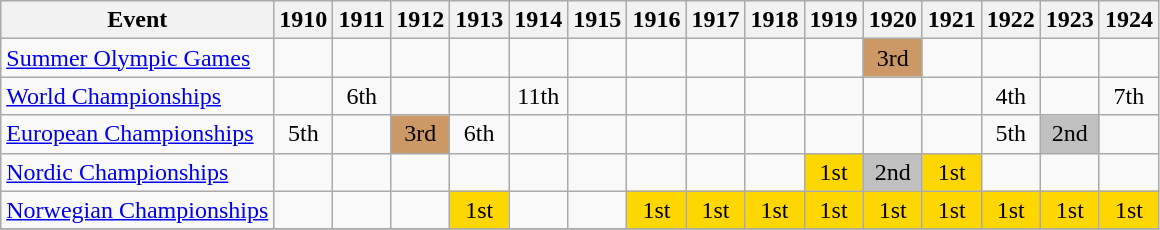<table class="wikitable">
<tr>
<th>Event</th>
<th>1910</th>
<th>1911</th>
<th>1912</th>
<th>1913</th>
<th>1914</th>
<th>1915</th>
<th>1916</th>
<th>1917</th>
<th>1918</th>
<th>1919</th>
<th>1920</th>
<th>1921</th>
<th>1922</th>
<th>1923</th>
<th>1924</th>
</tr>
<tr>
<td><a href='#'>Summer Olympic Games</a></td>
<td></td>
<td></td>
<td></td>
<td></td>
<td></td>
<td></td>
<td></td>
<td></td>
<td></td>
<td></td>
<td align="center" bgcolor="#cc9966">3rd</td>
<td></td>
<td></td>
<td></td>
<td></td>
</tr>
<tr>
<td><a href='#'>World Championships</a></td>
<td></td>
<td align="center">6th</td>
<td></td>
<td></td>
<td align="center">11th</td>
<td></td>
<td></td>
<td></td>
<td></td>
<td></td>
<td></td>
<td></td>
<td align="center">4th</td>
<td></td>
<td align="center">7th</td>
</tr>
<tr>
<td><a href='#'>European Championships</a></td>
<td align="center">5th</td>
<td></td>
<td align="center" bgcolor="#cc9966">3rd</td>
<td align="center">6th</td>
<td></td>
<td></td>
<td></td>
<td></td>
<td></td>
<td></td>
<td></td>
<td></td>
<td align="center">5th</td>
<td align="center" bgcolor="silver">2nd</td>
<td></td>
</tr>
<tr>
<td><a href='#'>Nordic Championships</a></td>
<td></td>
<td></td>
<td></td>
<td></td>
<td></td>
<td></td>
<td></td>
<td></td>
<td></td>
<td align="center" bgcolor="gold">1st</td>
<td align="center" bgcolor="silver">2nd</td>
<td align="center" bgcolor="gold">1st</td>
<td></td>
<td></td>
<td></td>
</tr>
<tr>
<td><a href='#'>Norwegian Championships</a></td>
<td></td>
<td></td>
<td></td>
<td align="center" bgcolor="gold">1st</td>
<td></td>
<td></td>
<td align="center" bgcolor="gold">1st</td>
<td align="center" bgcolor="gold">1st</td>
<td align="center" bgcolor="gold">1st</td>
<td align="center" bgcolor="gold">1st</td>
<td align="center" bgcolor="gold">1st</td>
<td align="center" bgcolor="gold">1st</td>
<td align="center" bgcolor="gold">1st</td>
<td align="center" bgcolor="gold">1st</td>
<td align="center" bgcolor="gold">1st</td>
</tr>
<tr>
</tr>
</table>
